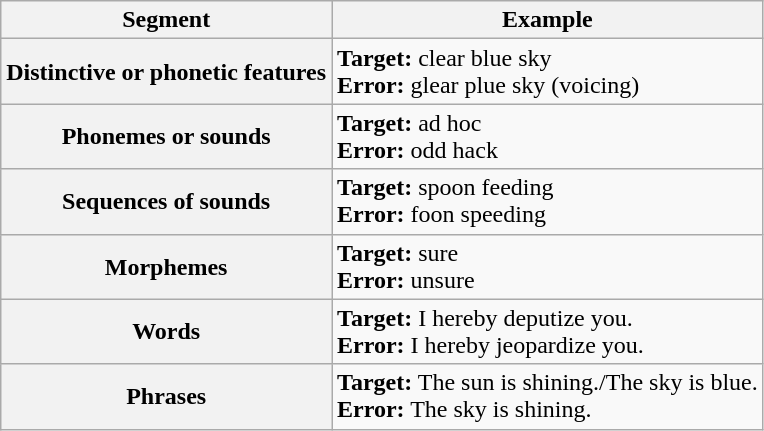<table class="wikitable" border="1">
<tr>
<th>Segment</th>
<th>Example</th>
</tr>
<tr>
<th>Distinctive or phonetic features</th>
<td><strong>Target:</strong> <span>c</span>lear <span>b</span>lue sky <br><strong>Error:</strong> <span>g</span>lear 	<span>p</span>lue sky (voicing)</td>
</tr>
<tr>
<th>Phonemes or sounds</th>
<td><strong>Target:</strong> <span>a</span>d h<span>o</span>c <br><strong>Error:</strong> <span>o</span>dd h<span>a</span>ck</td>
</tr>
<tr>
<th>Sequences of sounds</th>
<td><strong>Target:</strong> <span>sp</span>oon <span>f</span>eeding <br> <strong>Error:</strong> <span>f</span>oon <span>sp</span>eeding</td>
</tr>
<tr>
<th>Morphemes</th>
<td><strong>Target:</strong> sure <br><strong>Error:</strong> <span>un</span>sure</td>
</tr>
<tr>
<th>Words</th>
<td><strong>Target:</strong> I hereby <span>deputize</span> you.<br> <strong>Error:</strong> I hereby <span>jeopardize</span> you.</td>
</tr>
<tr>
<th>Phrases</th>
<td><strong>Target:</strong> The sun is shining./The sky is blue.<br><strong>Error:</strong> The sky is shining.</td>
</tr>
</table>
